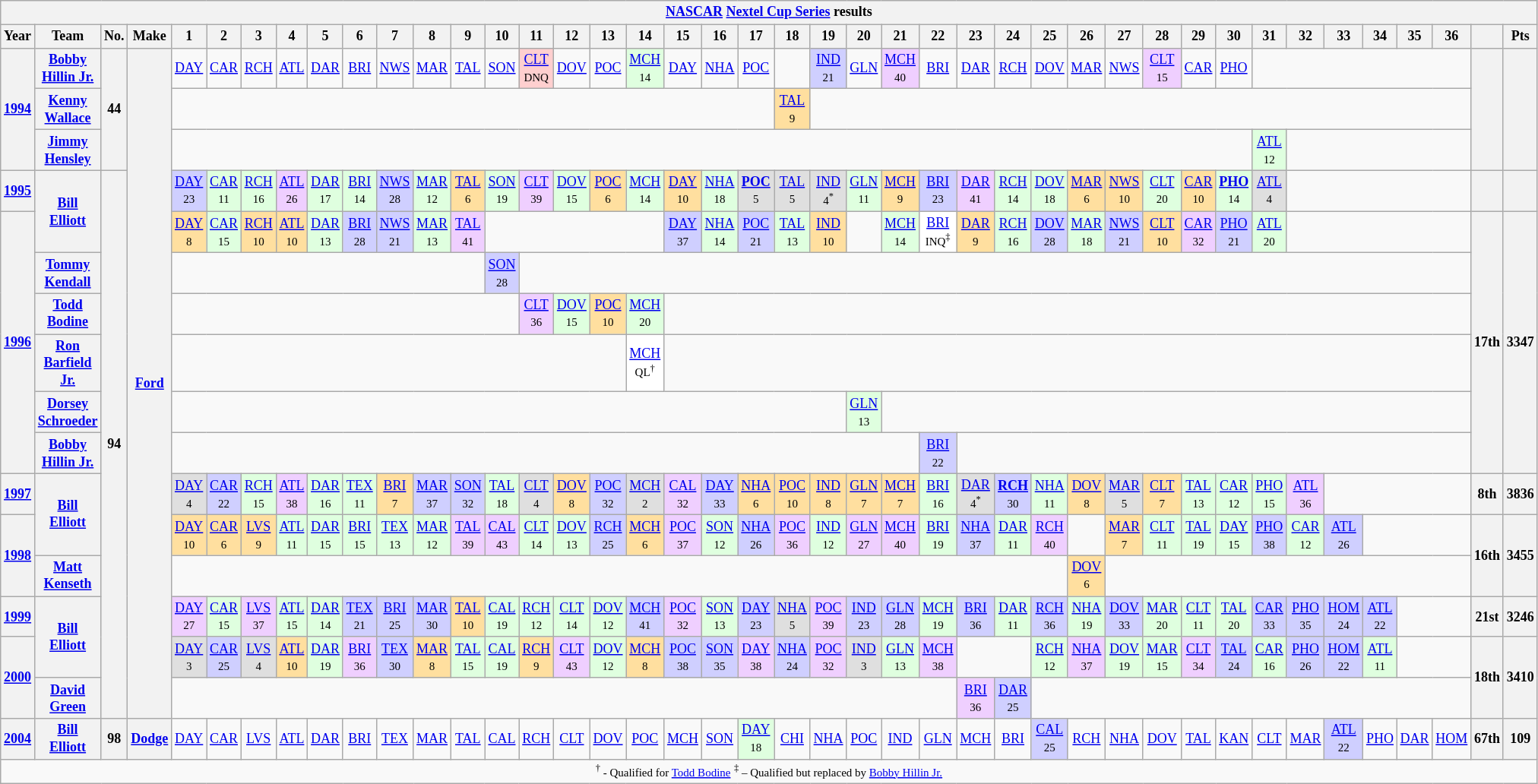<table class="wikitable" style="text-align:center; font-size:75%">
<tr>
<th colspan=43><a href='#'>NASCAR</a> <a href='#'>Nextel Cup Series</a> results</th>
</tr>
<tr>
<th>Year</th>
<th>Team</th>
<th>No.</th>
<th>Make</th>
<th>1</th>
<th>2</th>
<th>3</th>
<th>4</th>
<th>5</th>
<th>6</th>
<th>7</th>
<th>8</th>
<th>9</th>
<th>10</th>
<th>11</th>
<th>12</th>
<th>13</th>
<th>14</th>
<th>15</th>
<th>16</th>
<th>17</th>
<th>18</th>
<th>19</th>
<th>20</th>
<th>21</th>
<th>22</th>
<th>23</th>
<th>24</th>
<th>25</th>
<th>26</th>
<th>27</th>
<th>28</th>
<th>29</th>
<th>30</th>
<th>31</th>
<th>32</th>
<th>33</th>
<th>34</th>
<th>35</th>
<th>36</th>
<th></th>
<th>Pts</th>
</tr>
<tr>
<th rowspan=3><a href='#'>1994</a></th>
<th><a href='#'>Bobby Hillin Jr.</a></th>
<th rowspan=3>44</th>
<th rowspan=16><a href='#'>Ford</a></th>
<td><a href='#'>DAY</a></td>
<td><a href='#'>CAR</a></td>
<td><a href='#'>RCH</a></td>
<td><a href='#'>ATL</a></td>
<td><a href='#'>DAR</a></td>
<td><a href='#'>BRI</a></td>
<td><a href='#'>NWS</a></td>
<td><a href='#'>MAR</a></td>
<td><a href='#'>TAL</a></td>
<td><a href='#'>SON</a></td>
<td style="background:#FFCFCF;"><a href='#'>CLT</a><br><small>DNQ</small></td>
<td><a href='#'>DOV</a></td>
<td><a href='#'>POC</a></td>
<td style="background:#DFFFDF;"><a href='#'>MCH</a><br><small>14</small></td>
<td><a href='#'>DAY</a></td>
<td><a href='#'>NHA</a></td>
<td><a href='#'>POC</a></td>
<td colspan=1></td>
<td style="background:#CFCFFF;"><a href='#'>IND</a><br><small>21</small></td>
<td><a href='#'>GLN</a></td>
<td style="background:#EFCFFF;"><a href='#'>MCH</a><br><small>40</small></td>
<td><a href='#'>BRI</a></td>
<td><a href='#'>DAR</a></td>
<td><a href='#'>RCH</a></td>
<td><a href='#'>DOV</a></td>
<td><a href='#'>MAR</a></td>
<td><a href='#'>NWS</a></td>
<td style="background:#EFCFFF;"><a href='#'>CLT</a><br><small>15</small></td>
<td><a href='#'>CAR</a></td>
<td><a href='#'>PHO</a></td>
<td colspan=6></td>
<th rowspan=3></th>
<th rowspan=3></th>
</tr>
<tr>
<th><a href='#'>Kenny Wallace</a></th>
<td colspan=17></td>
<td style="background:#FFDF9F;"><a href='#'>TAL</a><br><small>9</small></td>
<td colspan=19></td>
</tr>
<tr>
<th><a href='#'>Jimmy Hensley</a></th>
<td colspan=30></td>
<td style="background:#DFFFDF;"><a href='#'>ATL</a><br><small>12</small></td>
<td colspan=5></td>
</tr>
<tr>
<th><a href='#'>1995</a></th>
<th rowspan=2><a href='#'>Bill Elliott</a></th>
<th rowspan=13>94</th>
<td style="background:#CFCFFF;"><a href='#'>DAY</a><br><small>23</small></td>
<td style="background:#DFFFDF;"><a href='#'>CAR</a><br><small>11</small></td>
<td style="background:#DFFFDF;"><a href='#'>RCH</a><br><small>16</small></td>
<td style="background:#EFCFFF;"><a href='#'>ATL</a><br><small>26</small></td>
<td style="background:#DFFFDF;"><a href='#'>DAR</a><br><small>17</small></td>
<td style="background:#DFFFDF;"><a href='#'>BRI</a><br><small>14</small></td>
<td style="background:#CFCFFF;"><a href='#'>NWS</a><br><small>28</small></td>
<td style="background:#DFFFDF;"><a href='#'>MAR</a><br><small>12</small></td>
<td style="background:#FFDF9F;"><a href='#'>TAL</a><br><small>6</small></td>
<td style="background:#DFFFDF;"><a href='#'>SON</a><br><small>19</small></td>
<td style="background:#EFCFFF;"><a href='#'>CLT</a><br><small>39</small></td>
<td style="background:#DFFFDF;"><a href='#'>DOV</a><br><small>15</small></td>
<td style="background:#FFDF9F;"><a href='#'>POC</a><br><small>6</small></td>
<td style="background:#DFFFDF;"><a href='#'>MCH</a><br><small>14</small></td>
<td style="background:#FFDF9F;"><a href='#'>DAY</a><br><small>10</small></td>
<td style="background:#DFFFDF;"><a href='#'>NHA</a><br><small>18</small></td>
<td style="background:#DFDFDF;"><strong><a href='#'>POC</a></strong><br><small>5</small></td>
<td style="background:#DFDFDF;"><a href='#'>TAL</a><br><small>5</small></td>
<td style="background:#DFDFDF;"><a href='#'>IND</a><br><small>4<sup>*</sup></small></td>
<td style="background:#DFFFDF;"><a href='#'>GLN</a><br><small>11</small></td>
<td style="background:#FFDF9F;"><a href='#'>MCH</a><br><small>9</small></td>
<td style="background:#CFCFFF;"><a href='#'>BRI</a><br><small>23</small></td>
<td style="background:#EFCFFF;"><a href='#'>DAR</a><br><small>41</small></td>
<td style="background:#DFFFDF;"><a href='#'>RCH</a><br><small>14</small></td>
<td style="background:#DFFFDF;"><a href='#'>DOV</a><br><small>18</small></td>
<td style="background:#FFDF9F;"><a href='#'>MAR</a><br><small>6</small></td>
<td style="background:#FFDF9F;"><a href='#'>NWS</a><br><small>10</small></td>
<td style="background:#DFFFDF;"><a href='#'>CLT</a><br><small>20</small></td>
<td style="background:#FFDF9F;"><a href='#'>CAR</a><br><small>10</small></td>
<td style="background:#DFFFDF;"><strong><a href='#'>PHO</a></strong><br><small>14</small></td>
<td style="background:#DFDFDF;"><a href='#'>ATL</a><br><small>4</small></td>
<td colspan=5></td>
<th></th>
<th></th>
</tr>
<tr>
<th rowspan=6><a href='#'>1996</a></th>
<td style="background:#FFDF9F;"><a href='#'>DAY</a><br><small>8</small></td>
<td style="background:#DFFFDF;"><a href='#'>CAR</a><br><small>15</small></td>
<td style="background:#FFDF9F;"><a href='#'>RCH</a><br><small>10</small></td>
<td style="background:#FFDF9F;"><a href='#'>ATL</a><br><small>10</small></td>
<td style="background:#DFFFDF;"><a href='#'>DAR</a><br><small>13</small></td>
<td style="background:#CFCFFF;"><a href='#'>BRI</a><br><small>28</small></td>
<td style="background:#CFCFFF;"><a href='#'>NWS</a><br><small>21</small></td>
<td style="background:#DFFFDF;"><a href='#'>MAR</a><br><small>13</small></td>
<td style="background:#EFCFFF;"><a href='#'>TAL</a><br><small>41</small></td>
<td colspan=5></td>
<td style="background:#CFCFFF;"><a href='#'>DAY</a><br><small>37</small></td>
<td style="background:#DFFFDF;"><a href='#'>NHA</a><br><small>14</small></td>
<td style="background:#CFCFFF;"><a href='#'>POC</a><br><small>21</small></td>
<td style="background:#DFFFDF;"><a href='#'>TAL</a><br><small>13</small></td>
<td style="background:#FFDF9F;"><a href='#'>IND</a><br><small>10</small></td>
<td colspan=1></td>
<td style="background:#DFFFDF;"><a href='#'>MCH</a><br><small>14</small></td>
<td style="background:#ffffff;"><a href='#'>BRI</a><br><small>INQ<sup>‡</sup></small></td>
<td style="background:#FFDF9F;"><a href='#'>DAR</a><br><small>9</small></td>
<td style="background:#DFFFDF;"><a href='#'>RCH</a><br><small>16</small></td>
<td style="background:#CFCFFF;"><a href='#'>DOV</a><br><small>28</small></td>
<td style="background:#DFFFDF;"><a href='#'>MAR</a><br><small>18</small></td>
<td style="background:#CFCFFF;"><a href='#'>NWS</a><br><small>21</small></td>
<td style="background:#FFDF9F;"><a href='#'>CLT</a><br><small>10</small></td>
<td style="background:#EFCFFF;"><a href='#'>CAR</a><br><small>32</small></td>
<td style="background:#CFCFFF;"><a href='#'>PHO</a><br><small>21</small></td>
<td style="background:#DFFFDF;"><a href='#'>ATL</a><br><small>20</small></td>
<td colspan=5></td>
<th rowspan=6>17th</th>
<th rowspan=6>3347</th>
</tr>
<tr>
<th><a href='#'>Tommy Kendall</a></th>
<td colspan=9></td>
<td style="background:#CFCFFF;"><a href='#'>SON</a><br><small>28</small></td>
<td colspan=26></td>
</tr>
<tr>
<th><a href='#'>Todd Bodine</a></th>
<td colspan=10></td>
<td style="background:#EFCFFF;"><a href='#'>CLT</a><br><small>36</small></td>
<td style="background:#DFFFDF;"><a href='#'>DOV</a><br><small>15</small></td>
<td style="background:#FFDF9F;"><a href='#'>POC</a><br><small>10</small></td>
<td style="background:#DFFFDF;"><a href='#'>MCH</a><br><small>20</small></td>
<td colspan=22></td>
</tr>
<tr>
<th><a href='#'>Ron Barfield Jr.</a></th>
<td colspan=13></td>
<td style="background:#FFFFFF;"><a href='#'>MCH</a><br><small>QL<sup>†</sup></small></td>
<td colspan=22></td>
</tr>
<tr>
<th><a href='#'>Dorsey Schroeder</a></th>
<td colspan=19></td>
<td style="background:#DFFFDF;"><a href='#'>GLN</a><br><small>13</small></td>
<td colspan=16></td>
</tr>
<tr>
<th><a href='#'>Bobby Hillin Jr.</a></th>
<td colspan=21></td>
<td style="background:#CFCFFF;"><a href='#'>BRI</a><br><small>22</small></td>
<td colspan=14></td>
</tr>
<tr>
<th><a href='#'>1997</a></th>
<th rowspan=2><a href='#'>Bill Elliott</a></th>
<td style="background:#DFDFDF;"><a href='#'>DAY</a><br><small>4</small></td>
<td style="background:#CFCFFF;"><a href='#'>CAR</a><br><small>22</small></td>
<td style="background:#DFFFDF;"><a href='#'>RCH</a><br><small>15</small></td>
<td style="background:#EFCFFF;"><a href='#'>ATL</a><br><small>38</small></td>
<td style="background:#DFFFDF;"><a href='#'>DAR</a><br><small>16</small></td>
<td style="background:#DFFFDF;"><a href='#'>TEX</a><br><small>11</small></td>
<td style="background:#FFDF9F;"><a href='#'>BRI</a><br><small>7</small></td>
<td style="background:#CFCFFF;"><a href='#'>MAR</a><br><small>37</small></td>
<td style="background:#CFCFFF;"><a href='#'>SON</a><br><small>32</small></td>
<td style="background:#DFFFDF;"><a href='#'>TAL</a><br><small>18</small></td>
<td style="background:#DFDFDF;"><a href='#'>CLT</a><br><small>4</small></td>
<td style="background:#FFDF9F;"><a href='#'>DOV</a><br><small>8</small></td>
<td style="background:#CFCFFF;"><a href='#'>POC</a><br><small>32</small></td>
<td style="background:#DFDFDF;"><a href='#'>MCH</a><br><small>2</small></td>
<td style="background:#EFCFFF;"><a href='#'>CAL</a><br><small>32</small></td>
<td style="background:#CFCFFF;"><a href='#'>DAY</a><br><small>33</small></td>
<td style="background:#FFDF9F;"><a href='#'>NHA</a><br><small>6</small></td>
<td style="background:#FFDF9F;"><a href='#'>POC</a><br><small>10</small></td>
<td style="background:#FFDF9F;"><a href='#'>IND</a><br><small>8</small></td>
<td style="background:#FFDF9F;"><a href='#'>GLN</a><br><small>7</small></td>
<td style="background:#FFDF9F;"><a href='#'>MCH</a><br><small>7</small></td>
<td style="background:#DFFFDF;"><a href='#'>BRI</a><br><small>16</small></td>
<td style="background:#DFDFDF;"><a href='#'>DAR</a><br><small>4<sup>*</sup></small></td>
<td style="background:#CFCFFF;"><strong><a href='#'>RCH</a></strong><br><small>30</small></td>
<td style="background:#DFFFDF;"><a href='#'>NHA</a><br><small>11</small></td>
<td style="background:#FFDF9F;"><a href='#'>DOV</a><br><small>8</small></td>
<td style="background:#DFDFDF;"><a href='#'>MAR</a><br><small>5</small></td>
<td style="background:#FFDF9F;"><a href='#'>CLT</a><br><small>7</small></td>
<td style="background:#DFFFDF;"><a href='#'>TAL</a><br><small>13</small></td>
<td style="background:#DFFFDF;"><a href='#'>CAR</a><br><small>12</small></td>
<td style="background:#DFFFDF;"><a href='#'>PHO</a><br><small>15</small></td>
<td style="background:#EFCFFF;"><a href='#'>ATL</a><br><small>36</small></td>
<td colspan=4></td>
<th>8th</th>
<th>3836</th>
</tr>
<tr>
<th rowspan=2><a href='#'>1998</a></th>
<td style="background:#FFDF9F;"><a href='#'>DAY</a><br><small>10</small></td>
<td style="background:#FFDF9F;"><a href='#'>CAR</a><br><small>6</small></td>
<td style="background:#FFDF9F;"><a href='#'>LVS</a><br><small>9</small></td>
<td style="background:#DFFFDF;"><a href='#'>ATL</a><br><small>11</small></td>
<td style="background:#DFFFDF;"><a href='#'>DAR</a><br><small>15</small></td>
<td style="background:#DFFFDF;"><a href='#'>BRI</a><br><small>15</small></td>
<td style="background:#DFFFDF;"><a href='#'>TEX</a><br><small>13</small></td>
<td style="background:#DFFFDF;"><a href='#'>MAR</a><br><small>12</small></td>
<td style="background:#EFCFFF;"><a href='#'>TAL</a><br><small>39</small></td>
<td style="background:#EFCFFF;"><a href='#'>CAL</a><br><small>43</small></td>
<td style="background:#DFFFDF;"><a href='#'>CLT</a><br><small>14</small></td>
<td style="background:#DFFFDF;"><a href='#'>DOV</a><br><small>13</small></td>
<td style="background:#CFCFFF;"><a href='#'>RCH</a><br><small>25</small></td>
<td style="background:#FFDF9F;"><a href='#'>MCH</a><br><small>6</small></td>
<td style="background:#EFCFFF;"><a href='#'>POC</a><br><small>37</small></td>
<td style="background:#DFFFDF;"><a href='#'>SON</a><br><small>12</small></td>
<td style="background:#CFCFFF;"><a href='#'>NHA</a><br><small>26</small></td>
<td style="background:#EFCFFF;"><a href='#'>POC</a><br><small>36</small></td>
<td style="background:#DFFFDF;"><a href='#'>IND</a><br><small>12</small></td>
<td style="background:#EFCFFF;"><a href='#'>GLN</a><br><small>27</small></td>
<td style="background:#EFCFFF;"><a href='#'>MCH</a><br><small>40</small></td>
<td style="background:#DFFFDF;"><a href='#'>BRI</a><br><small>19</small></td>
<td style="background:#CFCFFF;"><a href='#'>NHA</a><br><small>37</small></td>
<td style="background:#DFFFDF;"><a href='#'>DAR</a><br><small>11</small></td>
<td style="background:#EFCFFF;"><a href='#'>RCH</a><br><small>40</small></td>
<td colspan=1></td>
<td style="background:#FFDF9F;"><a href='#'>MAR</a><br><small>7</small></td>
<td style="background:#DFFFDF;"><a href='#'>CLT</a><br><small>11</small></td>
<td style="background:#DFFFDF;"><a href='#'>TAL</a><br><small>19</small></td>
<td style="background:#DFFFDF;"><a href='#'>DAY</a><br><small>15</small></td>
<td style="background:#CFCFFF;"><a href='#'>PHO</a><br><small>38</small></td>
<td style="background:#DFFFDF;"><a href='#'>CAR</a><br><small>12</small></td>
<td style="background:#CFCFFF;"><a href='#'>ATL</a><br><small>26</small></td>
<td colspan=3></td>
<th rowspan=2>16th</th>
<th rowspan=2>3455</th>
</tr>
<tr>
<th><a href='#'>Matt Kenseth</a></th>
<td colspan=25></td>
<td style="background:#FFDF9F;"><a href='#'>DOV</a><br><small>6</small></td>
<td colspan=10></td>
</tr>
<tr>
<th><a href='#'>1999</a></th>
<th rowspan=2><a href='#'>Bill Elliott</a></th>
<td style="background:#EFCFFF;"><a href='#'>DAY</a><br><small>27</small></td>
<td style="background:#DFFFDF;"><a href='#'>CAR</a><br><small>15</small></td>
<td style="background:#EFCFFF;"><a href='#'>LVS</a><br><small>37</small></td>
<td style="background:#DFFFDF;"><a href='#'>ATL</a><br><small>15</small></td>
<td style="background:#DFFFDF;"><a href='#'>DAR</a><br><small>14</small></td>
<td style="background:#CFCFFF;"><a href='#'>TEX</a><br><small>21</small></td>
<td style="background:#CFCFFF;"><a href='#'>BRI</a><br><small>25</small></td>
<td style="background:#CFCFFF;"><a href='#'>MAR</a><br><small>30</small></td>
<td style="background:#FFDF9F;"><a href='#'>TAL</a><br><small>10</small></td>
<td style="background:#DFFFDF;"><a href='#'>CAL</a><br><small>19</small></td>
<td style="background:#DFFFDF;"><a href='#'>RCH</a><br><small>12</small></td>
<td style="background:#DFFFDF;"><a href='#'>CLT</a><br><small>14</small></td>
<td style="background:#DFFFDF;"><a href='#'>DOV</a><br><small>12</small></td>
<td style="background:#CFCFFF;"><a href='#'>MCH</a><br><small>41</small></td>
<td style="background:#EFCFFF;"><a href='#'>POC</a><br><small>32</small></td>
<td style="background:#DFFFDF;"><a href='#'>SON</a><br><small>13</small></td>
<td style="background:#CFCFFF;"><a href='#'>DAY</a><br><small>23</small></td>
<td style="background:#DFDFDF;"><a href='#'>NHA</a><br><small>5</small></td>
<td style="background:#EFCFFF;"><a href='#'>POC</a><br><small>39</small></td>
<td style="background:#CFCFFF;"><a href='#'>IND</a><br><small>23</small></td>
<td style="background:#CFCFFF;"><a href='#'>GLN</a><br><small>28</small></td>
<td style="background:#DFFFDF;"><a href='#'>MCH</a><br><small>19</small></td>
<td style="background:#CFCFFF;"><a href='#'>BRI</a><br><small>36</small></td>
<td style="background:#DFFFDF;"><a href='#'>DAR</a><br><small>11</small></td>
<td style="background:#CFCFFF;"><a href='#'>RCH</a><br><small>36</small></td>
<td style="background:#DFFFDF;"><a href='#'>NHA</a><br><small>19</small></td>
<td style="background:#CFCFFF;"><a href='#'>DOV</a><br><small>33</small></td>
<td style="background:#DFFFDF;"><a href='#'>MAR</a><br><small>20</small></td>
<td style="background:#DFFFDF;"><a href='#'>CLT</a><br><small>11</small></td>
<td style="background:#DFFFDF;"><a href='#'>TAL</a><br><small>20</small></td>
<td style="background:#CFCFFF;"><a href='#'>CAR</a><br><small>33</small></td>
<td style="background:#CFCFFF;"><a href='#'>PHO</a><br><small>35</small></td>
<td style="background:#CFCFFF;"><a href='#'>HOM</a><br><small>24</small></td>
<td style="background:#CFCFFF;"><a href='#'>ATL</a><br><small>22</small></td>
<td colspan=2></td>
<th>21st</th>
<th>3246</th>
</tr>
<tr>
<th rowspan=2><a href='#'>2000</a></th>
<td style="background:#DFDFDF;"><a href='#'>DAY</a><br><small>3</small></td>
<td style="background:#CFCFFF;"><a href='#'>CAR</a><br><small>25</small></td>
<td style="background:#DFDFDF;"><a href='#'>LVS</a><br><small>4</small></td>
<td style="background:#FFDF9F;"><a href='#'>ATL</a><br><small>10</small></td>
<td style="background:#DFFFDF;"><a href='#'>DAR</a><br><small>19</small></td>
<td style="background:#EFCFFF;"><a href='#'>BRI</a><br><small>36</small></td>
<td style="background:#CFCFFF;"><a href='#'>TEX</a><br><small>30</small></td>
<td style="background:#FFDF9F;"><a href='#'>MAR</a><br><small>8</small></td>
<td style="background:#DFFFDF;"><a href='#'>TAL</a><br><small>15</small></td>
<td style="background:#DFFFDF;"><a href='#'>CAL</a><br><small>19</small></td>
<td style="background:#FFDF9F;"><a href='#'>RCH</a><br><small>9</small></td>
<td style="background:#EFCFFF;"><a href='#'>CLT</a><br><small>43</small></td>
<td style="background:#DFFFDF;"><a href='#'>DOV</a><br><small>12</small></td>
<td style="background:#FFDF9F;"><a href='#'>MCH</a><br><small>8</small></td>
<td style="background:#CFCFFF;"><a href='#'>POC</a><br><small>38</small></td>
<td style="background:#CFCFFF;"><a href='#'>SON</a><br><small>35</small></td>
<td style="background:#EFCFFF;"><a href='#'>DAY</a><br><small>38</small></td>
<td style="background:#CFCFFF;"><a href='#'>NHA</a><br><small>24</small></td>
<td style="background:#EFCFFF;"><a href='#'>POC</a><br><small>32</small></td>
<td style="background:#DFDFDF;"><a href='#'>IND</a><br><small>3</small></td>
<td style="background:#DFFFDF;"><a href='#'>GLN</a><br><small>13</small></td>
<td style="background:#EFCFFF;"><a href='#'>MCH</a><br><small>38</small></td>
<td colspan=2></td>
<td style="background:#DFFFDF;"><a href='#'>RCH</a><br><small>12</small></td>
<td style="background:#EFCFFF;"><a href='#'>NHA</a><br><small>37</small></td>
<td style="background:#DFFFDF;"><a href='#'>DOV</a><br><small>19</small></td>
<td style="background:#DFFFDF;"><a href='#'>MAR</a><br><small>15</small></td>
<td style="background:#EFCFFF;"><a href='#'>CLT</a><br><small>34</small></td>
<td style="background:#CFCFFF;"><a href='#'>TAL</a><br><small>24</small></td>
<td style="background:#DFFFDF;"><a href='#'>CAR</a><br><small>16</small></td>
<td style="background:#CFCFFF;"><a href='#'>PHO</a><br><small>26</small></td>
<td style="background:#CFCFFF;"><a href='#'>HOM</a><br><small>22</small></td>
<td style="background:#DFFFDF;"><a href='#'>ATL</a><br><small>11</small></td>
<td colspan=2></td>
<th rowspan=2>18th</th>
<th rowspan=2>3410</th>
</tr>
<tr>
<th><a href='#'>David Green</a></th>
<td colspan=22></td>
<td style="background:#EFCFFF;"><a href='#'>BRI</a><br><small>36</small></td>
<td style="background:#CFCFFF;"><a href='#'>DAR</a><br><small>25</small></td>
<td colspan=12></td>
</tr>
<tr>
<th><a href='#'>2004</a></th>
<th><a href='#'>Bill Elliott</a></th>
<th>98</th>
<th><a href='#'>Dodge</a></th>
<td><a href='#'>DAY</a></td>
<td><a href='#'>CAR</a></td>
<td><a href='#'>LVS</a></td>
<td><a href='#'>ATL</a></td>
<td><a href='#'>DAR</a></td>
<td><a href='#'>BRI</a></td>
<td><a href='#'>TEX</a></td>
<td><a href='#'>MAR</a></td>
<td><a href='#'>TAL</a></td>
<td><a href='#'>CAL</a></td>
<td><a href='#'>RCH</a></td>
<td><a href='#'>CLT</a></td>
<td><a href='#'>DOV</a></td>
<td><a href='#'>POC</a></td>
<td><a href='#'>MCH</a></td>
<td><a href='#'>SON</a></td>
<td style="background:#DFFFDF;"><a href='#'>DAY</a><br><small>18</small></td>
<td><a href='#'>CHI</a></td>
<td><a href='#'>NHA</a></td>
<td><a href='#'>POC</a></td>
<td><a href='#'>IND</a></td>
<td><a href='#'>GLN</a></td>
<td><a href='#'>MCH</a></td>
<td><a href='#'>BRI</a></td>
<td style="background:#CFCFFF;"><a href='#'>CAL</a><br><small>25</small></td>
<td><a href='#'>RCH</a></td>
<td><a href='#'>NHA</a></td>
<td><a href='#'>DOV</a></td>
<td><a href='#'>TAL</a></td>
<td><a href='#'>KAN</a></td>
<td><a href='#'>CLT</a></td>
<td><a href='#'>MAR</a></td>
<td style="background:#CFCFFF;"><a href='#'>ATL</a><br><small>22</small></td>
<td><a href='#'>PHO</a></td>
<td><a href='#'>DAR</a></td>
<td><a href='#'>HOM</a></td>
<th>67th</th>
<th>109</th>
</tr>
<tr>
<td colspan=43><small><sup>†</sup> - Qualified for <a href='#'>Todd Bodine</a></small> <small><sup>‡</sup> – Qualified but replaced by <a href='#'>Bobby Hillin Jr.</a></small></td>
</tr>
</table>
